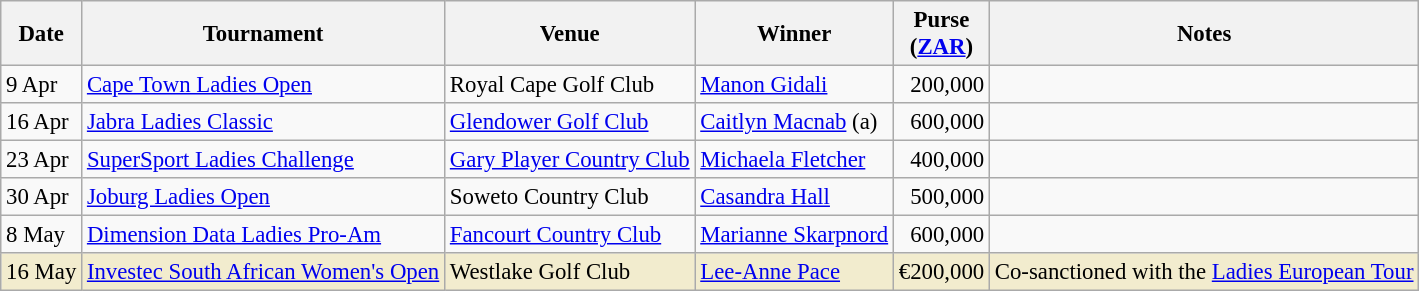<table class="wikitable sortable" style="font-size:95%;">
<tr>
<th>Date</th>
<th>Tournament</th>
<th>Venue</th>
<th>Winner</th>
<th>Purse<br>(<a href='#'>ZAR</a>)</th>
<th>Notes</th>
</tr>
<tr>
<td>9 Apr</td>
<td><a href='#'>Cape Town Ladies Open</a></td>
<td>Royal Cape Golf Club</td>
<td> <a href='#'>Manon Gidali</a></td>
<td align=right>200,000</td>
<td></td>
</tr>
<tr>
<td>16 Apr</td>
<td><a href='#'>Jabra Ladies Classic</a></td>
<td><a href='#'>Glendower Golf Club</a></td>
<td> <a href='#'>Caitlyn Macnab</a> (a)</td>
<td align=right>600,000</td>
<td></td>
</tr>
<tr>
<td>23 Apr</td>
<td><a href='#'>SuperSport Ladies Challenge</a></td>
<td><a href='#'>Gary Player Country Club</a></td>
<td> <a href='#'>Michaela Fletcher</a></td>
<td align=right>400,000</td>
<td></td>
</tr>
<tr>
<td>30 Apr</td>
<td><a href='#'>Joburg Ladies Open</a></td>
<td>Soweto Country Club</td>
<td> <a href='#'>Casandra Hall</a></td>
<td align=right>500,000</td>
<td></td>
</tr>
<tr>
<td>8 May</td>
<td><a href='#'>Dimension Data Ladies Pro-Am</a></td>
<td><a href='#'>Fancourt Country Club</a></td>
<td> <a href='#'>Marianne Skarpnord</a></td>
<td align=right>600,000</td>
<td></td>
</tr>
<tr style="background:#f2ecce;">
<td>16 May</td>
<td><a href='#'>Investec South African Women's Open</a></td>
<td>Westlake Golf Club</td>
<td> <a href='#'>Lee-Anne Pace</a></td>
<td align=right>€200,000</td>
<td>Co-sanctioned with the <a href='#'>Ladies European Tour</a></td>
</tr>
</table>
